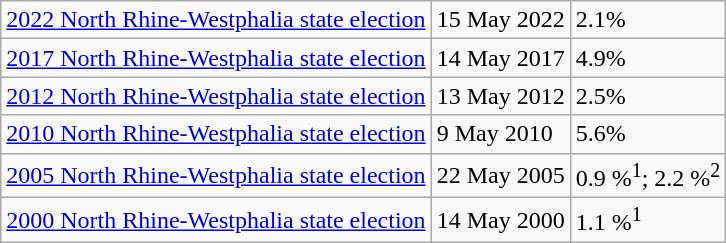<table class="wikitable " style="margin-top: 0;">
<tr>
<td><a href='#'>2022 North Rhine-Westphalia state election</a></td>
<td>15 May 2022</td>
<td>2.1%</td>
</tr>
<tr>
<td><a href='#'>2017 North Rhine-Westphalia state election</a></td>
<td>14 May 2017</td>
<td>4.9%</td>
</tr>
<tr>
<td><a href='#'>2012 North Rhine-Westphalia state election</a></td>
<td>13 May 2012</td>
<td>2.5%</td>
</tr>
<tr>
<td><a href='#'>2010 North Rhine-Westphalia state election</a></td>
<td>9 May 2010</td>
<td>5.6%</td>
</tr>
<tr>
<td><a href='#'>2005 North Rhine-Westphalia state election</a></td>
<td>22 May 2005</td>
<td>0.9 %<sup>1</sup>; 2.2 %<sup>2</sup></td>
</tr>
<tr>
<td><a href='#'>2000 North Rhine-Westphalia state election</a></td>
<td>14 May 2000</td>
<td>1.1 %<sup>1</sup></td>
</tr>
</table>
